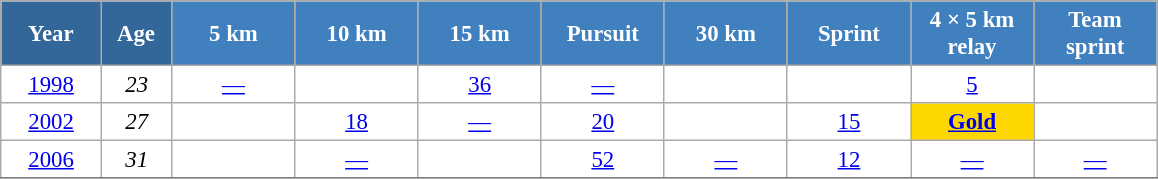<table class="wikitable" style="font-size:95%; text-align:center; border:grey solid 1px; border-collapse:collapse; background:#ffffff;">
<tr>
<th style="background-color:#369; color:white; width:60px;"> Year </th>
<th style="background-color:#369; color:white; width:40px;"> Age </th>
<th style="background-color:#4180be; color:white; width:75px;"> 5 km </th>
<th style="background-color:#4180be; color:white; width:75px;"> 10 km </th>
<th style="background-color:#4180be; color:white; width:75px;"> 15 km </th>
<th style="background-color:#4180be; color:white; width:75px;"> Pursuit </th>
<th style="background-color:#4180be; color:white; width:75px;"> 30 km </th>
<th style="background-color:#4180be; color:white; width:75px;"> Sprint </th>
<th style="background-color:#4180be; color:white; width:75px;"> 4 × 5 km <br> relay </th>
<th style="background-color:#4180be; color:white; width:75px;"> Team <br> sprint </th>
</tr>
<tr>
<td><a href='#'>1998</a></td>
<td><em>23</em></td>
<td><a href='#'>—</a></td>
<td></td>
<td><a href='#'>36</a></td>
<td><a href='#'>—</a></td>
<td><a href='#'></a></td>
<td></td>
<td><a href='#'>5</a></td>
<td></td>
</tr>
<tr>
<td><a href='#'>2002</a></td>
<td><em>27</em></td>
<td></td>
<td><a href='#'>18</a></td>
<td><a href='#'>—</a></td>
<td><a href='#'>20</a></td>
<td><a href='#'></a></td>
<td><a href='#'>15</a></td>
<td style="background:gold;"><a href='#'><strong>Gold</strong></a></td>
<td></td>
</tr>
<tr>
<td><a href='#'>2006</a></td>
<td><em>31</em></td>
<td></td>
<td><a href='#'>—</a></td>
<td></td>
<td><a href='#'>52</a></td>
<td><a href='#'>—</a></td>
<td><a href='#'>12</a></td>
<td><a href='#'>—</a></td>
<td><a href='#'>—</a></td>
</tr>
<tr>
</tr>
</table>
